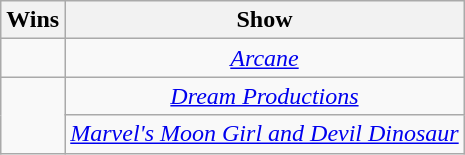<table class="wikitable" style="text-align: center">
<tr>
<th>Wins</th>
<th>Show</th>
</tr>
<tr>
<td></td>
<td><em><a href='#'>Arcane</a></em></td>
</tr>
<tr>
<td rowspan="2"></td>
<td><em><a href='#'>Dream Productions</a></em></td>
</tr>
<tr>
<td><em><a href='#'>Marvel's Moon Girl and Devil Dinosaur</a></em></td>
</tr>
</table>
